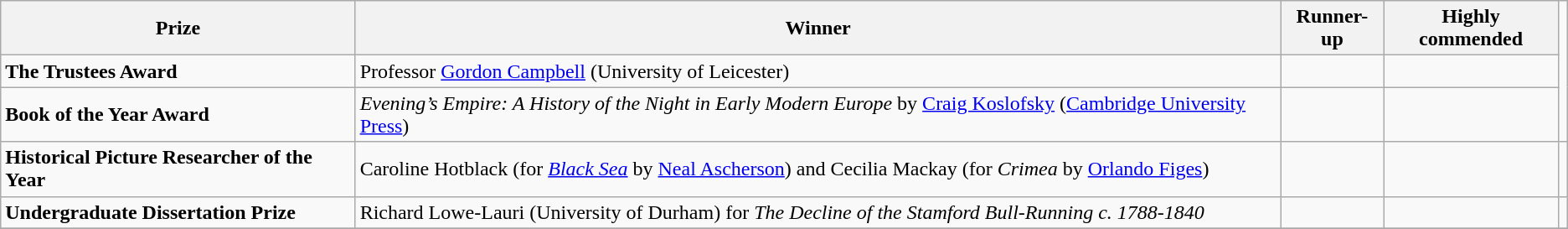<table class="wikitable">
<tr>
<th>Prize</th>
<th>Winner</th>
<th>Runner-up</th>
<th>Highly commended</th>
</tr>
<tr>
<td><strong>The Trustees Award</strong></td>
<td>Professor <a href='#'>Gordon Campbell</a> (University of Leicester)</td>
<td></td>
<td></td>
</tr>
<tr>
<td><strong>Book of the Year Award</strong></td>
<td><em>Evening’s Empire: A History of the Night in Early Modern Europe </em> by <a href='#'>Craig Koslofsky</a> (<a href='#'>Cambridge University Press</a>)</td>
<td></td>
<td></td>
</tr>
<tr>
<td><strong>Historical Picture Researcher of the Year</strong></td>
<td>Caroline Hotblack (for <em><a href='#'>Black Sea</a></em> by <a href='#'>Neal Ascherson</a>) and Cecilia Mackay (for <em>Crimea</em> by <a href='#'>Orlando Figes</a>)</td>
<td></td>
<td></td>
<td></td>
</tr>
<tr>
<td><strong>Undergraduate Dissertation Prize</strong></td>
<td>Richard Lowe-Lauri (University of Durham) for <em>The Decline of the Stamford Bull-Running c. 1788-1840</em></td>
<td></td>
<td></td>
<td></td>
</tr>
<tr>
</tr>
</table>
